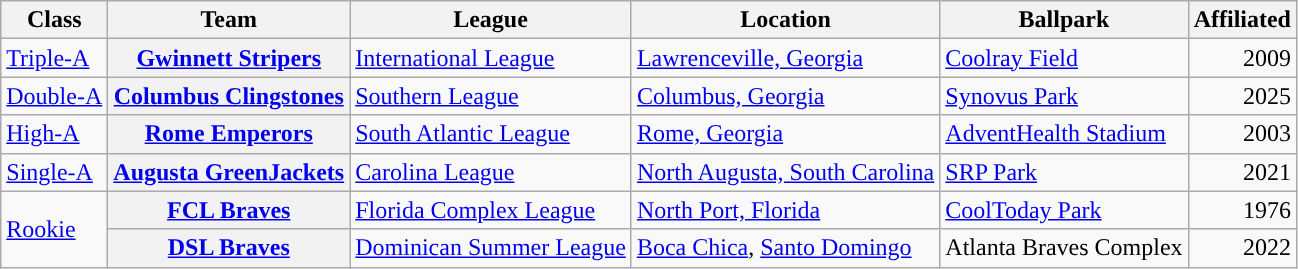<table class="wikitable plainrowheaders sortable">
<tr>
<th scope="col">Class</th>
<th scope="col">Team</th>
<th scope="col">League</th>
<th scope="col">Location</th>
<th scope="col">Ballpark</th>
<th scope="col">Affiliated</th>
</tr>
<tr>
<td><a href='#'>Triple-A</a></td>
<th scope="row"><a href='#'>Gwinnett Stripers</a></th>
<td><a href='#'>International League</a></td>
<td><a href='#'>Lawrenceville, Georgia</a></td>
<td><a href='#'>Coolray Field</a></td>
<td align="right">2009</td>
</tr>
<tr>
<td><a href='#'>Double-A</a></td>
<th scope="row"><a href='#'>Columbus Clingstones</a></th>
<td><a href='#'>Southern League</a></td>
<td><a href='#'>Columbus, Georgia</a></td>
<td><a href='#'>Synovus Park</a></td>
<td align="right">2025</td>
</tr>
<tr>
<td><a href='#'>High-A</a></td>
<th scope="row"><a href='#'>Rome Emperors</a></th>
<td><a href='#'>South Atlantic League</a></td>
<td><a href='#'>Rome, Georgia</a></td>
<td><a href='#'>AdventHealth Stadium</a></td>
<td align="right">2003</td>
</tr>
<tr>
<td><a href='#'>Single-A</a></td>
<th scope="row"><a href='#'>Augusta GreenJackets</a></th>
<td><a href='#'>Carolina League</a></td>
<td><a href='#'>North Augusta, South Carolina</a></td>
<td><a href='#'>SRP Park</a></td>
<td align="right">2021</td>
</tr>
<tr>
<td rowspan=2><a href='#'>Rookie</a></td>
<th scope="row"><a href='#'>FCL Braves</a></th>
<td><a href='#'>Florida Complex League</a></td>
<td><a href='#'>North Port, Florida</a></td>
<td><a href='#'>CoolToday Park</a></td>
<td align="right">1976</td>
</tr>
<tr>
<th scope="row"><a href='#'>DSL Braves</a></th>
<td><a href='#'>Dominican Summer League</a></td>
<td><a href='#'>Boca Chica</a>, <a href='#'>Santo Domingo</a></td>
<td>Atlanta Braves Complex</td>
<td align="right">2022</td>
</tr>
</table>
